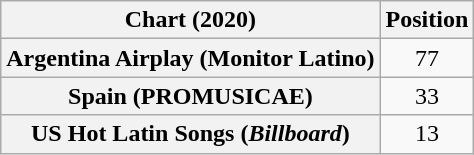<table class="wikitable plainrowheaders sortable" style="text-align:center">
<tr>
<th scope="col">Chart (2020)</th>
<th scope="col">Position</th>
</tr>
<tr>
<th scope="row">Argentina Airplay (Monitor Latino)</th>
<td>77</td>
</tr>
<tr>
<th scope="row">Spain (PROMUSICAE)</th>
<td>33</td>
</tr>
<tr>
<th scope="row">US Hot Latin Songs (<em>Billboard</em>)</th>
<td>13</td>
</tr>
</table>
